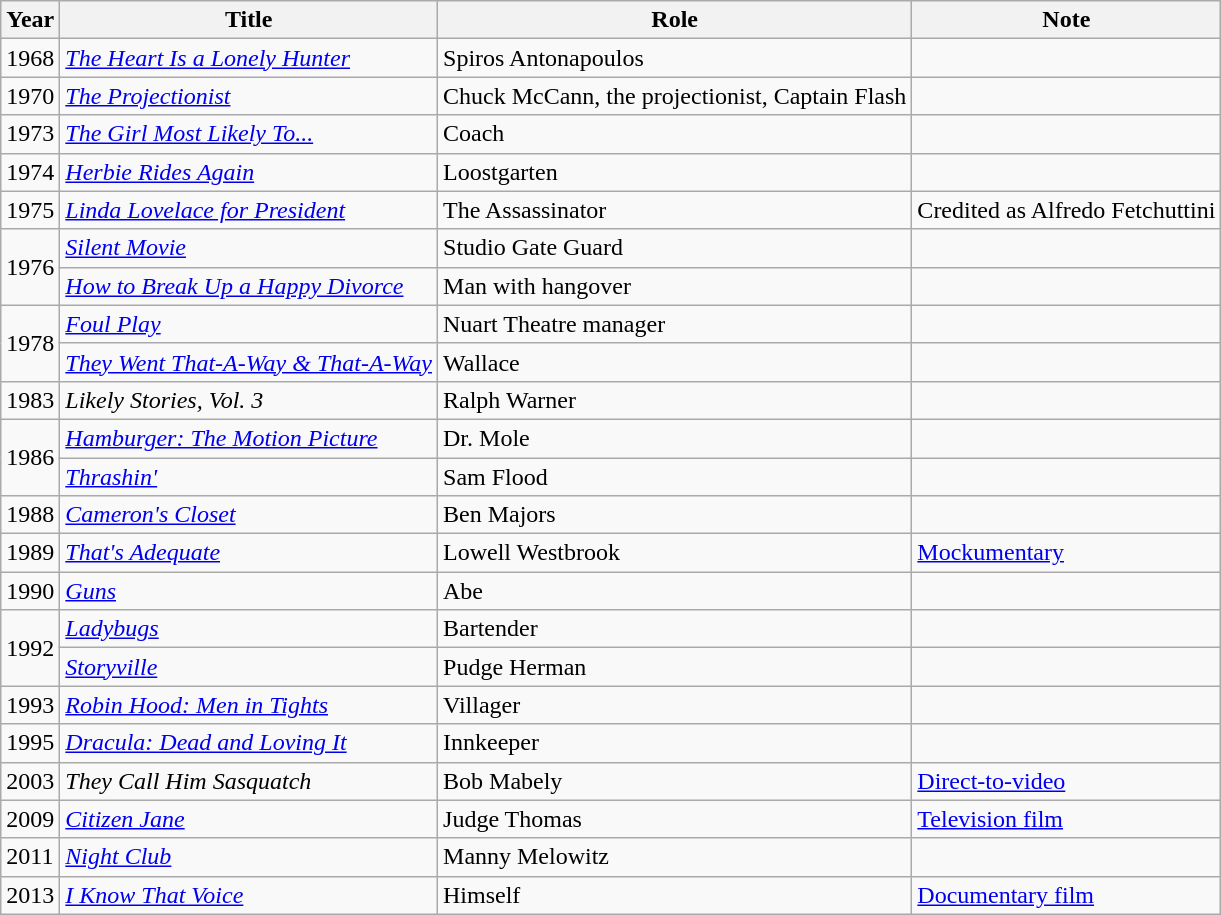<table class="wikitable sortable plainrowheaders" style="white-space:nowrap">
<tr>
<th>Year</th>
<th>Title</th>
<th>Role</th>
<th>Note</th>
</tr>
<tr>
<td>1968</td>
<td><em><a href='#'>The Heart Is a Lonely Hunter</a></em></td>
<td>Spiros Antonapoulos</td>
<td></td>
</tr>
<tr>
<td>1970</td>
<td><em><a href='#'>The Projectionist</a></em></td>
<td>Chuck McCann, the projectionist, Captain Flash</td>
<td></td>
</tr>
<tr>
<td>1973</td>
<td><em><a href='#'>The Girl Most Likely To...</a></em></td>
<td>Coach</td>
<td></td>
</tr>
<tr>
<td>1974</td>
<td><em><a href='#'>Herbie Rides Again</a></em></td>
<td>Loostgarten</td>
<td></td>
</tr>
<tr>
<td>1975</td>
<td><em><a href='#'>Linda Lovelace for President</a></em></td>
<td>The Assassinator</td>
<td>Credited as Alfredo Fetchuttini</td>
</tr>
<tr>
<td rowspan="2">1976</td>
<td><em><a href='#'>Silent Movie</a></em></td>
<td>Studio Gate Guard</td>
<td></td>
</tr>
<tr>
<td><em><a href='#'>How to Break Up a Happy Divorce</a></em></td>
<td>Man with hangover</td>
<td></td>
</tr>
<tr>
<td rowspan="2">1978</td>
<td><em><a href='#'>Foul Play</a></em></td>
<td>Nuart Theatre manager</td>
<td></td>
</tr>
<tr>
<td><em><a href='#'>They Went That-A-Way & That-A-Way</a></em></td>
<td>Wallace</td>
<td></td>
</tr>
<tr>
<td>1983</td>
<td><em>Likely Stories, Vol. 3</em></td>
<td>Ralph Warner</td>
<td></td>
</tr>
<tr>
<td rowspan="2">1986</td>
<td><em><a href='#'>Hamburger: The Motion Picture</a></em></td>
<td>Dr. Mole</td>
<td></td>
</tr>
<tr>
<td><em><a href='#'>Thrashin'</a></em></td>
<td>Sam Flood</td>
<td></td>
</tr>
<tr>
<td>1988</td>
<td><em><a href='#'>Cameron's Closet</a></em></td>
<td>Ben Majors</td>
<td></td>
</tr>
<tr>
<td>1989</td>
<td><em><a href='#'>That's Adequate</a></em></td>
<td>Lowell Westbrook</td>
<td><a href='#'>Mockumentary</a></td>
</tr>
<tr>
<td>1990</td>
<td><em><a href='#'>Guns</a></em></td>
<td>Abe</td>
<td></td>
</tr>
<tr>
<td rowspan="2">1992</td>
<td><em><a href='#'>Ladybugs</a></em></td>
<td>Bartender</td>
<td></td>
</tr>
<tr>
<td><em><a href='#'>Storyville</a></em></td>
<td>Pudge Herman</td>
<td></td>
</tr>
<tr>
<td>1993</td>
<td><em><a href='#'>Robin Hood: Men in Tights</a></em></td>
<td>Villager</td>
<td></td>
</tr>
<tr>
<td>1995</td>
<td><em><a href='#'>Dracula: Dead and Loving It</a></em></td>
<td>Innkeeper</td>
<td></td>
</tr>
<tr>
<td>2003</td>
<td><em>They Call Him Sasquatch</em></td>
<td>Bob Mabely</td>
<td><a href='#'>Direct-to-video</a></td>
</tr>
<tr>
<td>2009</td>
<td><em><a href='#'>Citizen Jane</a></em></td>
<td>Judge Thomas</td>
<td><a href='#'>Television film</a></td>
</tr>
<tr>
<td>2011</td>
<td><em><a href='#'>Night Club</a></em></td>
<td>Manny Melowitz</td>
<td></td>
</tr>
<tr>
<td>2013</td>
<td><em><a href='#'>I Know That Voice</a></em></td>
<td>Himself</td>
<td><a href='#'>Documentary film</a></td>
</tr>
</table>
